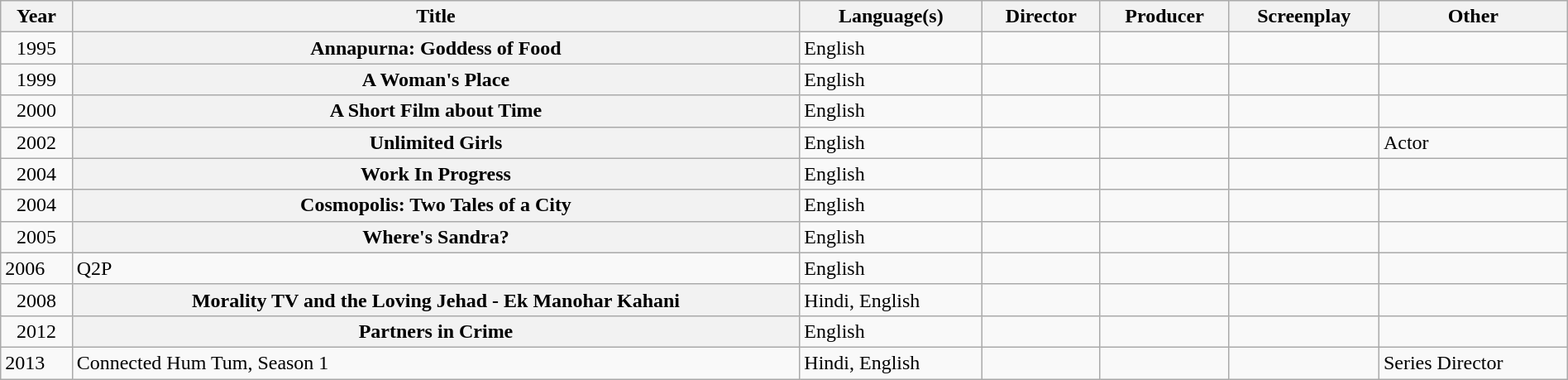<table class="wikitable sortable plainrowheaders" style="width:100%;">
<tr>
<th scope="col">Year</th>
<th scope="col">Title</th>
<th scope="col">Language(s)</th>
<th scope="col">Director</th>
<th scope="col">Producer</th>
<th scope="col">Screenplay</th>
<th scope="col">Other</th>
</tr>
<tr>
<td style="text-align:center;">1995</td>
<th scope="row">Annapurna: Goddess of Food</th>
<td>English</td>
<td></td>
<td></td>
<td></td>
<td></td>
</tr>
<tr>
<td style="text-align:center;">1999</td>
<th scope="row">A Woman's Place</th>
<td>English</td>
<td></td>
<td></td>
<td></td>
<td></td>
</tr>
<tr>
<td style="text-align:center;">2000</td>
<th scope="row">A Short Film about Time</th>
<td>English</td>
<td></td>
<td></td>
<td></td>
<td></td>
</tr>
<tr>
<td style="text-align:center;">2002</td>
<th scope="row">Unlimited Girls</th>
<td>English</td>
<td></td>
<td></td>
<td></td>
<td>Actor </td>
</tr>
<tr>
<td style="text-align:center;">2004</td>
<th scope="row">Work In Progress</th>
<td>English</td>
<td></td>
<td></td>
<td></td>
<td></td>
</tr>
<tr>
<td style="text-align:center;">2004</td>
<th scope="row">Cosmopolis: Two Tales of a City</th>
<td>English</td>
<td></td>
<td></td>
<td></td>
<td></td>
</tr>
<tr>
<td style="text-align:center;">2005</td>
<th scope="row">Where's Sandra?</th>
<td>English</td>
<td></td>
<td></td>
<td></td>
<td></td>
</tr>
<tr>
<td>2006</td>
<td>Q2P</td>
<td>English</td>
<td></td>
<td></td>
<td></td>
<td></td>
</tr>
<tr>
<td style="text-align:center;">2008</td>
<th scope="row">Morality TV and the Loving Jehad - Ek Manohar Kahani</th>
<td>Hindi, English</td>
<td></td>
<td></td>
<td></td>
<td></td>
</tr>
<tr>
<td style="text-align:center;">2012</td>
<th scope="row">Partners in Crime</th>
<td>English</td>
<td></td>
<td></td>
<td></td>
<td></td>
</tr>
<tr>
<td>2013</td>
<td>Connected Hum Tum, Season 1</td>
<td>Hindi, English</td>
<td></td>
<td></td>
<td></td>
<td>Series Director</td>
</tr>
</table>
